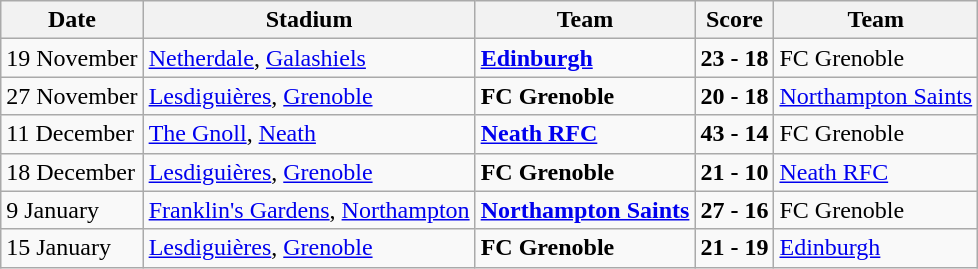<table border="5" class="wikitable gauche">
<tr ---->
<th>Date</th>
<th>Stadium</th>
<th>Team</th>
<th>Score</th>
<th>Team</th>
</tr>
<tr --->
<td>19 November</td>
<td><a href='#'>Netherdale</a>, <a href='#'>Galashiels</a> </td>
<td><strong><a href='#'>Edinburgh</a></strong></td>
<td align='center'><strong>23 - 18</strong></td>
<td>FC Grenoble</td>
</tr>
<tr --->
<td>27 November</td>
<td><a href='#'>Lesdiguières</a>, <a href='#'>Grenoble</a> </td>
<td><strong>FC Grenoble</strong></td>
<td align='center'><strong>20 - 18</strong></td>
<td><a href='#'>Northampton Saints</a></td>
</tr>
<tr -->
<td>11 December</td>
<td><a href='#'>The Gnoll</a>, <a href='#'>Neath</a> </td>
<td><strong><a href='#'>Neath RFC</a></strong></td>
<td align='center'><strong>43 - 14</strong></td>
<td>FC Grenoble</td>
</tr>
<tr ---->
<td>18 December</td>
<td><a href='#'>Lesdiguières</a>, <a href='#'>Grenoble</a> </td>
<td><strong>FC Grenoble</strong></td>
<td align='center'><strong>21 - 10</strong></td>
<td><a href='#'>Neath RFC</a></td>
</tr>
<tr ---->
<td>9 January</td>
<td><a href='#'>Franklin's Gardens</a>, <a href='#'>Northampton</a> </td>
<td><strong><a href='#'>Northampton Saints</a></strong></td>
<td align='center'><strong>27 - 16</strong></td>
<td>FC Grenoble</td>
</tr>
<tr ---->
<td>15 January</td>
<td><a href='#'>Lesdiguières</a>, <a href='#'>Grenoble</a> </td>
<td><strong>FC Grenoble</strong></td>
<td align='center'><strong>21 - 19</strong></td>
<td><a href='#'>Edinburgh</a></td>
</tr>
</table>
